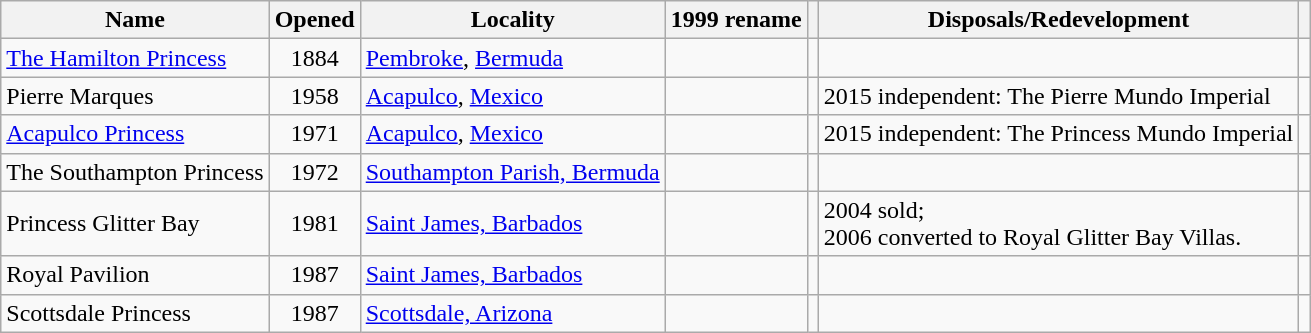<table class="wikitable mw-collapsible mw-collapsed">
<tr>
<th class="unsortable">Name</th>
<th>Opened<br></th>
<th>Locality</th>
<th>1999 rename</th>
<th></th>
<th>Disposals/Redevelopment</th>
<th></th>
</tr>
<tr>
<td><a href='#'>The Hamilton Princess</a></td>
<td style="text-align:center">1884</td>
<td><a href='#'>Pembroke</a>, <a href='#'>Bermuda</a></td>
<td></td>
<td></td>
<td></td>
<td></td>
</tr>
<tr>
<td>Pierre Marques</td>
<td style="text-align:center">1958</td>
<td><a href='#'>Acapulco</a>, <a href='#'>Mexico</a></td>
<td></td>
<td></td>
<td>2015 independent: The Pierre Mundo Imperial</td>
<td></td>
</tr>
<tr>
<td><a href='#'>Acapulco Princess</a></td>
<td style="text-align:center">1971</td>
<td><a href='#'>Acapulco</a>, <a href='#'>Mexico</a></td>
<td></td>
<td></td>
<td>2015 independent: The Princess Mundo Imperial</td>
<td></td>
</tr>
<tr>
<td>The Southampton Princess</td>
<td style="text-align:center">1972</td>
<td><a href='#'>Southampton Parish, Bermuda</a></td>
<td></td>
<td></td>
<td></td>
<td></td>
</tr>
<tr>
<td>Princess Glitter Bay</td>
<td style="text-align:center">1981</td>
<td><a href='#'>Saint James, Barbados</a></td>
<td></td>
<td></td>
<td>2004 sold;<br>2006 converted to Royal Glitter Bay Villas.</td>
<td></td>
</tr>
<tr>
<td>Royal Pavilion</td>
<td style="text-align:center">1987</td>
<td><a href='#'>Saint James, Barbados</a></td>
<td></td>
<td></td>
<td></td>
<td></td>
</tr>
<tr>
<td>Scottsdale Princess</td>
<td style="text-align:center">1987</td>
<td><a href='#'>Scottsdale, Arizona</a></td>
<td></td>
<td></td>
<td></td>
<td></td>
</tr>
</table>
